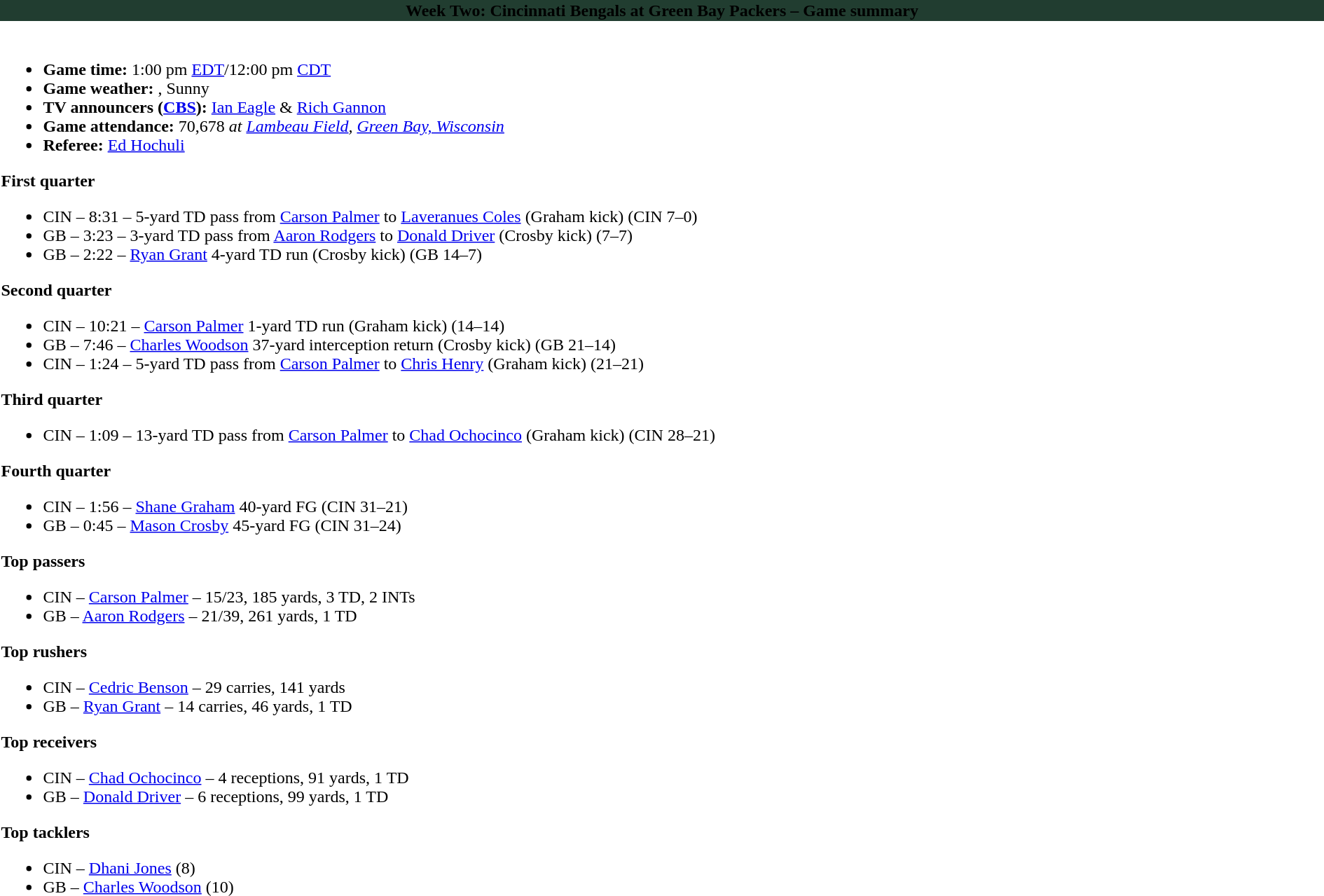<table class="toccolours"  style="width:100%; margin:auto;">
<tr>
<th style="background:#213D30"><span>Week Two: Cincinnati Bengals at Green Bay Packers – Game summary</span></th>
</tr>
<tr>
<td><br>
<ul><li><strong>Game time:</strong> 1:00 pm <a href='#'>EDT</a>/12:00 pm <a href='#'>CDT</a></li><li><strong>Game weather:</strong> , Sunny</li><li><strong>TV announcers (<a href='#'>CBS</a>):</strong> <a href='#'>Ian Eagle</a> & <a href='#'>Rich Gannon</a></li><li><strong>Game attendance:</strong> 70,678 <em>at <a href='#'>Lambeau Field</a>, <a href='#'>Green Bay, Wisconsin</a></em></li><li><strong>Referee:</strong> <a href='#'>Ed Hochuli</a></li></ul><strong>First quarter</strong><ul><li>CIN – 8:31 – 5-yard TD pass from <a href='#'>Carson Palmer</a> to <a href='#'>Laveranues Coles</a> (Graham kick) (CIN 7–0)</li><li>GB – 3:23 – 3-yard TD pass from <a href='#'>Aaron Rodgers</a> to <a href='#'>Donald Driver</a> (Crosby kick) (7–7)</li><li>GB – 2:22 – <a href='#'>Ryan Grant</a> 4-yard TD run (Crosby kick) (GB 14–7)</li></ul><strong>Second quarter</strong><ul><li>CIN – 10:21 – <a href='#'>Carson Palmer</a> 1-yard TD run (Graham kick) (14–14)</li><li>GB – 7:46 – <a href='#'>Charles Woodson</a> 37-yard interception return (Crosby kick) (GB 21–14)</li><li>CIN – 1:24 – 5-yard TD pass from <a href='#'>Carson Palmer</a> to <a href='#'>Chris Henry</a> (Graham kick) (21–21)</li></ul><strong>Third quarter</strong><ul><li>CIN – 1:09 – 13-yard TD pass from <a href='#'>Carson Palmer</a> to <a href='#'>Chad Ochocinco</a> (Graham kick) (CIN 28–21)</li></ul><strong>Fourth quarter</strong><ul><li>CIN – 1:56 – <a href='#'>Shane Graham</a> 40-yard FG (CIN 31–21)</li><li>GB – 0:45 – <a href='#'>Mason Crosby</a> 45-yard FG (CIN 31–24)</li></ul>

<strong>Top passers</strong><ul><li>CIN – <a href='#'>Carson Palmer</a> – 15/23, 185 yards, 3 TD, 2 INTs</li><li>GB – <a href='#'>Aaron Rodgers</a> – 21/39, 261 yards, 1 TD</li></ul><strong>Top rushers</strong><ul><li>CIN – <a href='#'>Cedric Benson</a> – 29 carries, 141 yards</li><li>GB – <a href='#'>Ryan Grant</a> – 14 carries, 46 yards, 1 TD</li></ul><strong>Top receivers</strong><ul><li>CIN – <a href='#'>Chad Ochocinco</a> – 4 receptions, 91 yards, 1 TD</li><li>GB – <a href='#'>Donald Driver</a> – 6 receptions, 99 yards, 1 TD</li></ul><strong>Top tacklers</strong><ul><li>CIN – <a href='#'>Dhani Jones</a> (8)</li><li>GB – <a href='#'>Charles Woodson</a> (10)</li></ul></td>
</tr>
</table>
